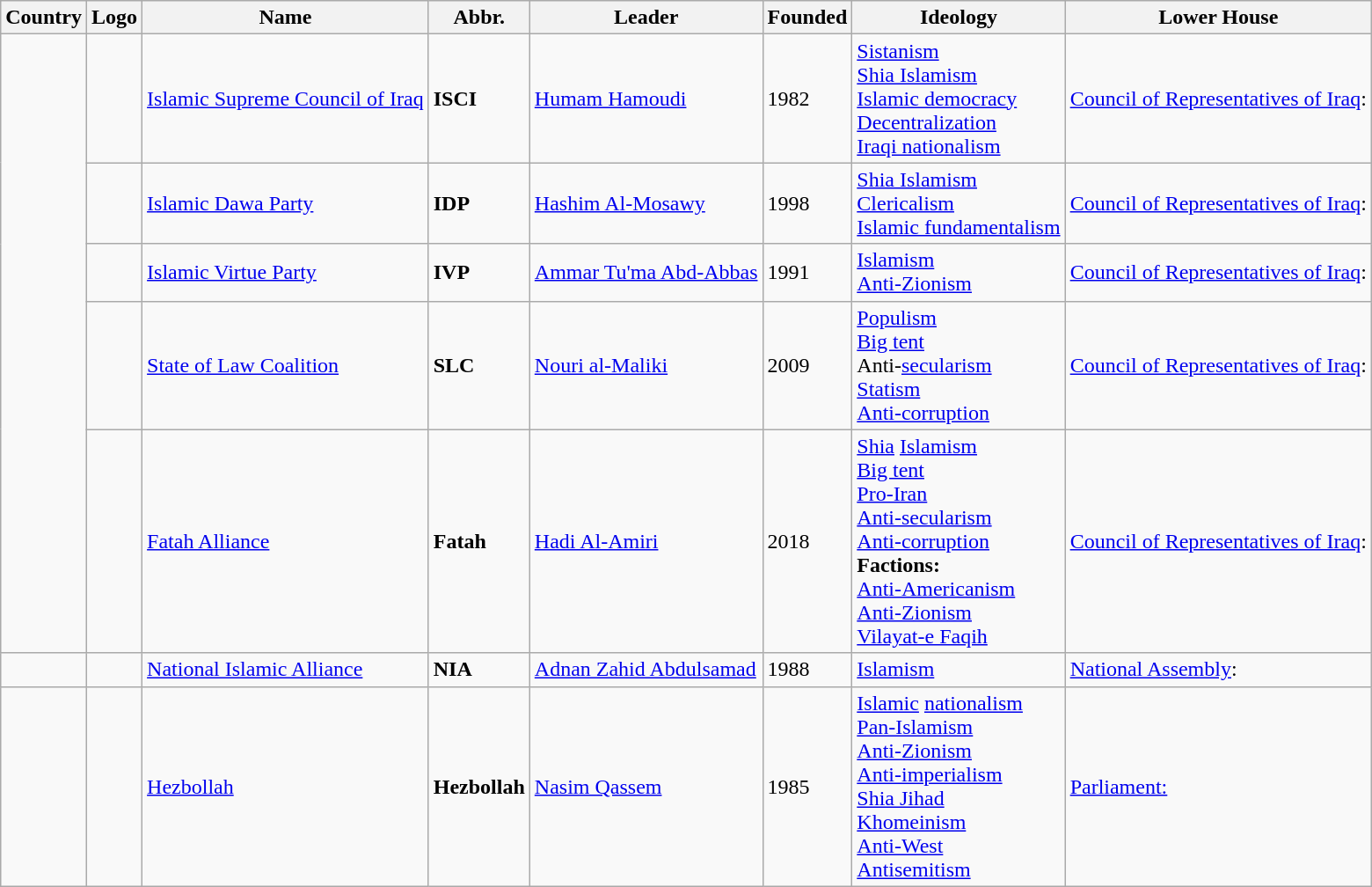<table class="wikitable sortable">
<tr>
<th>Country</th>
<th>Logo</th>
<th>Name</th>
<th>Abbr.</th>
<th>Leader</th>
<th>Founded</th>
<th>Ideology</th>
<th>Lower House</th>
</tr>
<tr>
<td rowspan="5"></td>
<td></td>
<td><a href='#'>Islamic Supreme Council of Iraq</a><br></td>
<td><strong>ISCI</strong></td>
<td><a href='#'>Humam Hamoudi</a></td>
<td>1982</td>
<td><a href='#'>Sistanism</a><br><a href='#'>Shia Islamism</a><br><a href='#'>Islamic democracy</a><br><a href='#'>Decentralization</a><br><a href='#'>Iraqi nationalism</a></td>
<td><a href='#'>Council of Representatives of Iraq</a>:</td>
</tr>
<tr>
<td></td>
<td><a href='#'>Islamic Dawa Party</a><br></td>
<td><strong>IDP</strong></td>
<td><a href='#'>Hashim Al-Mosawy</a></td>
<td>1998</td>
<td><a href='#'>Shia Islamism</a><br><a href='#'>Clericalism</a><br><a href='#'>Islamic fundamentalism</a></td>
<td><a href='#'>Council of Representatives of Iraq</a>:</td>
</tr>
<tr>
<td></td>
<td><a href='#'>Islamic Virtue Party</a><br></td>
<td><strong>IVP</strong></td>
<td><a href='#'>Ammar Tu'ma Abd-Abbas</a></td>
<td>1991</td>
<td><a href='#'>Islamism</a><br><a href='#'>Anti-Zionism</a></td>
<td><a href='#'>Council of Representatives of Iraq</a>:</td>
</tr>
<tr>
<td></td>
<td><a href='#'>State of Law Coalition</a><br></td>
<td><strong>SLC</strong></td>
<td><a href='#'>Nouri al-Maliki</a></td>
<td>2009</td>
<td><a href='#'>Populism</a><br><a href='#'>Big tent</a><br>Anti-<a href='#'>secularism</a><br><a href='#'>Statism</a><br><a href='#'>Anti-corruption</a></td>
<td><a href='#'>Council of Representatives of Iraq</a>:</td>
</tr>
<tr>
<td></td>
<td><a href='#'>Fatah Alliance</a><br></td>
<td><strong>Fatah</strong></td>
<td><a href='#'>Hadi Al-Amiri</a></td>
<td>2018</td>
<td><a href='#'>Shia</a> <a href='#'>Islamism</a><br><a href='#'>Big tent</a><br><a href='#'>Pro-Iran</a><br><a href='#'>Anti-secularism</a><br><a href='#'>Anti-corruption</a><br><strong>Factions:</strong><br><a href='#'>Anti-Americanism</a><br><a href='#'>Anti-Zionism</a><br><a href='#'>Vilayat-e Faqih</a></td>
<td><a href='#'>Council of Representatives of Iraq</a>:</td>
</tr>
<tr>
<td></td>
<td></td>
<td><a href='#'>National Islamic Alliance</a><br></td>
<td><strong>NIA</strong></td>
<td><a href='#'>Adnan Zahid Abdulsamad</a></td>
<td>1988</td>
<td><a href='#'>Islamism</a></td>
<td><a href='#'>National Assembly</a>:</td>
</tr>
<tr>
<td></td>
<td></td>
<td><a href='#'>Hezbollah</a><br></td>
<td><strong>Hezbollah</strong></td>
<td><a href='#'>Nasim Qassem</a></td>
<td>1985</td>
<td><a href='#'>Islamic</a> <a href='#'>nationalism</a><br><a href='#'>Pan-Islamism</a><br><a href='#'>Anti-Zionism</a><br><a href='#'>Anti-imperialism</a><br><a href='#'>Shia Jihad</a><br><a href='#'>Khomeinism</a><br><a href='#'>Anti-West</a><br><a href='#'>Antisemitism</a></td>
<td><a href='#'>Parliament:</a></td>
</tr>
</table>
